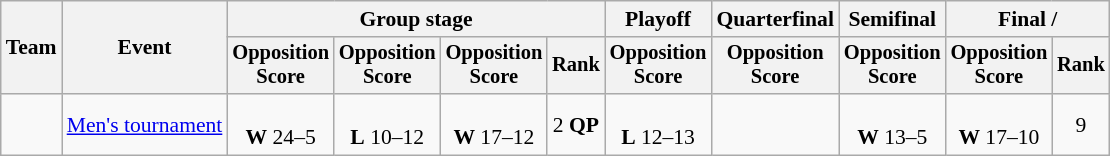<table class="wikitable" style="text-align:center; font-size:90%;">
<tr>
<th rowspan=2>Team</th>
<th rowspan=2>Event</th>
<th colspan=4>Group stage</th>
<th>Playoff</th>
<th>Quarterfinal</th>
<th>Semifinal</th>
<th colspan=2>Final / </th>
</tr>
<tr style=font-size:95%>
<th>Opposition<br>Score</th>
<th>Opposition<br>Score</th>
<th>Opposition<br>Score</th>
<th>Rank</th>
<th>Opposition<br>Score</th>
<th>Opposition<br>Score</th>
<th>Opposition<br>Score</th>
<th>Opposition<br>Score</th>
<th>Rank</th>
</tr>
<tr>
<td align=left></td>
<td align=left><a href='#'>Men's tournament</a></td>
<td> <br> <strong>W</strong> 24–5</td>
<td> <br> <strong>L</strong> 10–12</td>
<td> <br> <strong>W</strong> 17–12</td>
<td>2 <strong>QP</strong></td>
<td> <br> <strong>L</strong> 12–13</td>
<td></td>
<td> <br> <strong>W</strong> 13–5</td>
<td> <br> <strong>W</strong> 17–10</td>
<td>9</td>
</tr>
</table>
